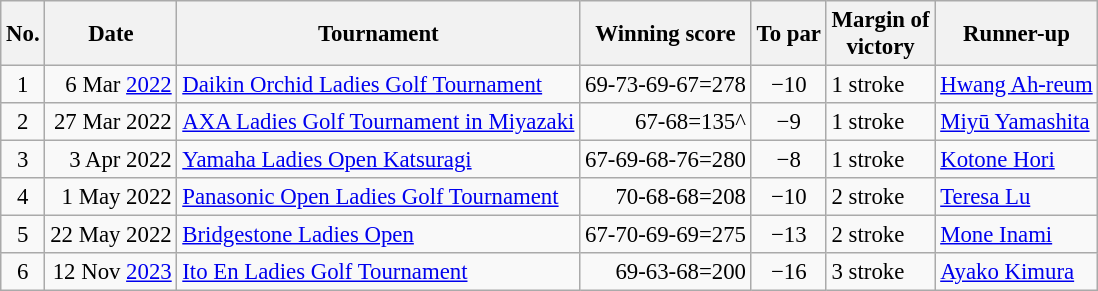<table class="wikitable" style="font-size:95%;">
<tr>
<th>No.</th>
<th>Date</th>
<th>Tournament</th>
<th>Winning score</th>
<th>To par</th>
<th>Margin of<br>victory</th>
<th>Runner-up</th>
</tr>
<tr>
<td align=center>1</td>
<td align=right>6 Mar <a href='#'>2022</a></td>
<td><a href='#'>Daikin Orchid Ladies Golf Tournament</a></td>
<td align=right>69-73-69-67=278</td>
<td align=center>−10</td>
<td>1 stroke</td>
<td> <a href='#'>Hwang Ah-reum</a></td>
</tr>
<tr>
<td align=center>2</td>
<td align=right>27 Mar 2022</td>
<td><a href='#'>AXA Ladies Golf Tournament in Miyazaki</a></td>
<td align=right>67-68=135^</td>
<td align=center>−9</td>
<td>1 stroke</td>
<td> <a href='#'>Miyū Yamashita</a></td>
</tr>
<tr>
<td align=center>3</td>
<td align=right>3 Apr 2022</td>
<td><a href='#'>Yamaha Ladies Open Katsuragi</a></td>
<td align=right>67-69-68-76=280</td>
<td align=center>−8</td>
<td>1 stroke</td>
<td> <a href='#'>Kotone Hori</a></td>
</tr>
<tr>
<td align=center>4</td>
<td align=right>1 May 2022</td>
<td><a href='#'>Panasonic Open Ladies Golf Tournament</a></td>
<td align=right>70-68-68=208</td>
<td align=center>−10</td>
<td>2 stroke</td>
<td> <a href='#'>Teresa Lu</a></td>
</tr>
<tr>
<td align=center>5</td>
<td align=right>22 May 2022</td>
<td><a href='#'>Bridgestone Ladies Open</a></td>
<td align=right>67-70-69-69=275</td>
<td align=center>−13</td>
<td>2 stroke</td>
<td> <a href='#'>Mone Inami</a></td>
</tr>
<tr>
<td align=center>6</td>
<td align=right>12 Nov <a href='#'>2023</a></td>
<td><a href='#'>Ito En Ladies Golf Tournament</a></td>
<td align=right>69-63-68=200</td>
<td align=center>−16</td>
<td>3 stroke</td>
<td> <a href='#'>Ayako Kimura</a></td>
</tr>
</table>
